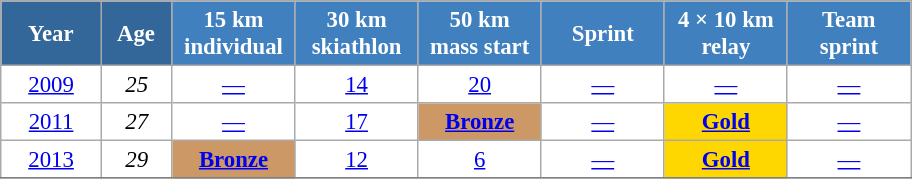<table class="wikitable" style="font-size:95%; text-align:center; border:grey solid 1px; border-collapse:collapse; background:#ffffff;">
<tr>
<th style="background-color:#369; color:white; width:60px;"> Year </th>
<th style="background-color:#369; color:white; width:40px;"> Age </th>
<th style="background-color:#4180be; color:white; width:75px;"> 15 km <br> individual </th>
<th style="background-color:#4180be; color:white; width:75px;"> 30 km <br> skiathlon </th>
<th style="background-color:#4180be; color:white; width:75px;"> 50 km <br> mass start </th>
<th style="background-color:#4180be; color:white; width:75px;"> Sprint </th>
<th style="background-color:#4180be; color:white; width:75px;"> 4 × 10 km <br> relay </th>
<th style="background-color:#4180be; color:white; width:75px;"> Team <br> sprint </th>
</tr>
<tr>
<td><a href='#'>2009</a></td>
<td><em>25</em></td>
<td><a href='#'>—</a></td>
<td><a href='#'>14</a></td>
<td><a href='#'>20</a></td>
<td><a href='#'>—</a></td>
<td><a href='#'>—</a></td>
<td><a href='#'>—</a></td>
</tr>
<tr>
<td><a href='#'>2011</a></td>
<td><em>27</em></td>
<td><a href='#'>—</a></td>
<td><a href='#'>17</a></td>
<td bgcolor="cc9966"><a href='#'><strong>Bronze</strong></a></td>
<td><a href='#'>—</a></td>
<td style="background:gold;"><a href='#'><strong>Gold</strong></a></td>
<td><a href='#'>—</a></td>
</tr>
<tr>
<td><a href='#'>2013</a></td>
<td><em>29</em></td>
<td bgcolor="cc9966"><a href='#'><strong>Bronze</strong></a></td>
<td><a href='#'>12</a></td>
<td><a href='#'>6</a></td>
<td><a href='#'>—</a></td>
<td style="background:gold;"><a href='#'><strong>Gold</strong></a></td>
<td><a href='#'>—</a></td>
</tr>
<tr>
</tr>
</table>
